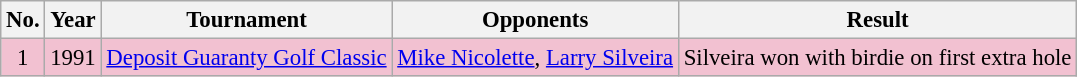<table class="wikitable" style="font-size:95%;">
<tr>
<th>No.</th>
<th>Year</th>
<th>Tournament</th>
<th>Opponents</th>
<th>Result</th>
</tr>
<tr style="background:#F2C1D1;">
<td align=center>1</td>
<td>1991</td>
<td><a href='#'>Deposit Guaranty Golf Classic</a></td>
<td> <a href='#'>Mike Nicolette</a>,  <a href='#'>Larry Silveira</a></td>
<td>Silveira won with birdie on first extra hole</td>
</tr>
</table>
